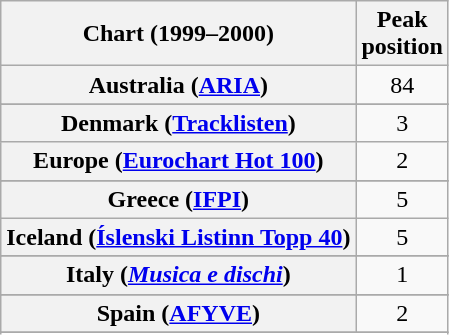<table class="wikitable sortable plainrowheaders" style="text-align:center">
<tr>
<th scope="col">Chart (1999–2000)</th>
<th scope="col">Peak<br>position</th>
</tr>
<tr>
<th scope="row">Australia (<a href='#'>ARIA</a>)</th>
<td>84</td>
</tr>
<tr>
</tr>
<tr>
</tr>
<tr>
</tr>
<tr>
<th scope="row">Denmark (<a href='#'>Tracklisten</a>)</th>
<td>3</td>
</tr>
<tr>
<th scope="row">Europe (<a href='#'>Eurochart Hot 100</a>)</th>
<td>2</td>
</tr>
<tr>
</tr>
<tr>
</tr>
<tr>
</tr>
<tr>
<th scope="row">Greece (<a href='#'>IFPI</a>)</th>
<td>5</td>
</tr>
<tr>
<th scope="row">Iceland (<a href='#'>Íslenski Listinn Topp 40</a>)</th>
<td>5</td>
</tr>
<tr>
</tr>
<tr>
<th scope="row">Italy (<em><a href='#'>Musica e dischi</a></em>)</th>
<td>1</td>
</tr>
<tr>
</tr>
<tr>
</tr>
<tr>
</tr>
<tr>
</tr>
<tr>
</tr>
<tr>
<th scope="row">Spain (<a href='#'>AFYVE</a>)</th>
<td>2</td>
</tr>
<tr>
</tr>
<tr>
</tr>
<tr>
</tr>
<tr>
</tr>
<tr>
</tr>
</table>
